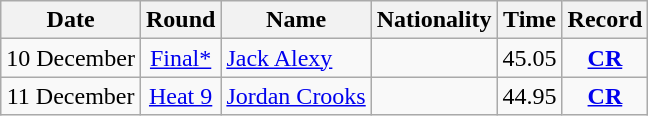<table class="wikitable" style=text-align:center>
<tr>
<th>Date</th>
<th>Round</th>
<th>Name</th>
<th>Nationality</th>
<th>Time</th>
<th>Record</th>
</tr>
<tr>
<td>10 December</td>
<td><a href='#'>Final*</a></td>
<td align="left"><a href='#'>Jack Alexy</a></td>
<td align=left></td>
<td>45.05</td>
<td><a href='#'><strong>CR</strong></a></td>
</tr>
<tr>
<td>11 December</td>
<td><a href='#'>Heat 9</a></td>
<td align="left"><a href='#'>Jordan Crooks</a></td>
<td align=left></td>
<td>44.95</td>
<td><a href='#'><strong>CR</strong></a></td>
</tr>
</table>
